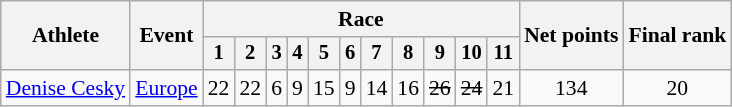<table class="wikitable" style="font-size:90%">
<tr>
<th rowspan="2">Athlete</th>
<th rowspan="2">Event</th>
<th colspan=11>Race</th>
<th rowspan=2>Net points</th>
<th rowspan=2>Final rank</th>
</tr>
<tr style="font-size:95%">
<th>1</th>
<th>2</th>
<th>3</th>
<th>4</th>
<th>5</th>
<th>6</th>
<th>7</th>
<th>8</th>
<th>9</th>
<th>10</th>
<th>11</th>
</tr>
<tr align=center>
<td align=left><a href='#'>Denise Cesky</a></td>
<td align=left><a href='#'>Europe</a></td>
<td>22</td>
<td>22</td>
<td>6</td>
<td>9</td>
<td>15</td>
<td>9</td>
<td>14</td>
<td>16</td>
<td><s>26</s></td>
<td><s>24</s></td>
<td>21</td>
<td>134</td>
<td>20</td>
</tr>
</table>
